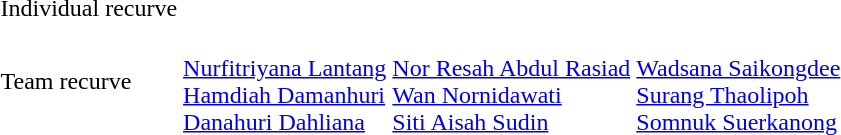<table>
<tr>
<td>Individual recurve</td>
<td></td>
<td></td>
<td></td>
</tr>
<tr>
<td>Team recurve</td>
<td><br><a href='#'>Nurfitriyana Lantang</a> <br> <a href='#'>Hamdiah Damanhuri</a> <br> <a href='#'>Danahuri Dahliana</a></td>
<td><br><a href='#'>Nor Resah Abdul Rasiad</a> <br> <a href='#'>Wan Nornidawati</a> <br> <a href='#'>Siti Aisah Sudin</a></td>
<td><br><a href='#'>Wadsana Saikongdee</a> <br> <a href='#'>Surang Thaolipoh</a> <br> <a href='#'>Somnuk Suerkanong</a></td>
</tr>
</table>
